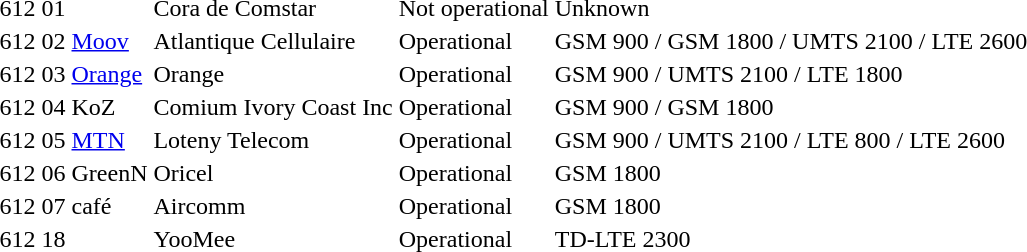<table>
<tr>
<td>612</td>
<td>01</td>
<td></td>
<td>Cora de Comstar</td>
<td>Not operational</td>
<td>Unknown</td>
<td></td>
</tr>
<tr>
<td>612</td>
<td>02</td>
<td><a href='#'>Moov</a></td>
<td>Atlantique Cellulaire</td>
<td>Operational</td>
<td>GSM 900 / GSM 1800 / UMTS 2100 / LTE 2600</td>
<td></td>
</tr>
<tr>
<td>612</td>
<td>03</td>
<td><a href='#'>Orange</a></td>
<td>Orange</td>
<td>Operational</td>
<td>GSM 900 / UMTS 2100 / LTE 1800</td>
<td></td>
</tr>
<tr>
<td>612</td>
<td>04</td>
<td>KoZ</td>
<td>Comium Ivory Coast Inc</td>
<td>Operational</td>
<td>GSM 900 / GSM 1800</td>
<td></td>
</tr>
<tr>
<td>612</td>
<td>05</td>
<td><a href='#'>MTN</a></td>
<td>Loteny Telecom</td>
<td>Operational</td>
<td>GSM 900 / UMTS 2100 / LTE 800 / LTE 2600</td>
<td></td>
</tr>
<tr>
<td>612</td>
<td>06</td>
<td>GreenN</td>
<td>Oricel</td>
<td>Operational</td>
<td>GSM 1800</td>
<td></td>
</tr>
<tr>
<td>612</td>
<td>07</td>
<td>café</td>
<td>Aircomm</td>
<td>Operational</td>
<td>GSM 1800</td>
<td></td>
</tr>
<tr>
<td>612</td>
<td>18</td>
<td></td>
<td>YooMee</td>
<td>Operational</td>
<td>TD-LTE 2300</td>
<td></td>
</tr>
</table>
